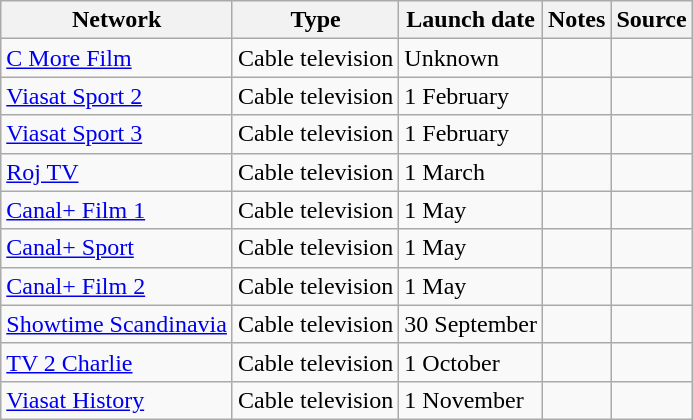<table class="wikitable sortable">
<tr>
<th>Network</th>
<th>Type</th>
<th>Launch date</th>
<th>Notes</th>
<th>Source</th>
</tr>
<tr>
<td><a href='#'>C More Film</a></td>
<td>Cable television</td>
<td>Unknown</td>
<td></td>
<td></td>
</tr>
<tr>
<td><a href='#'>Viasat Sport 2</a></td>
<td>Cable television</td>
<td>1 February</td>
<td></td>
<td></td>
</tr>
<tr>
<td><a href='#'>Viasat Sport 3</a></td>
<td>Cable television</td>
<td>1 February</td>
<td></td>
<td></td>
</tr>
<tr>
<td><a href='#'>Roj TV</a></td>
<td>Cable television</td>
<td>1 March</td>
<td></td>
<td></td>
</tr>
<tr>
<td><a href='#'>Canal+ Film 1</a></td>
<td>Cable television</td>
<td>1 May</td>
<td></td>
<td></td>
</tr>
<tr>
<td><a href='#'>Canal+ Sport</a></td>
<td>Cable television</td>
<td>1 May</td>
<td></td>
<td></td>
</tr>
<tr>
<td><a href='#'>Canal+ Film 2</a></td>
<td>Cable television</td>
<td>1 May</td>
<td></td>
<td></td>
</tr>
<tr>
<td><a href='#'>Showtime Scandinavia</a></td>
<td>Cable television</td>
<td>30 September</td>
<td></td>
<td></td>
</tr>
<tr>
<td><a href='#'>TV 2 Charlie</a></td>
<td>Cable television</td>
<td>1 October</td>
<td></td>
<td></td>
</tr>
<tr>
<td><a href='#'>Viasat History</a></td>
<td>Cable television</td>
<td>1 November</td>
<td></td>
<td></td>
</tr>
</table>
